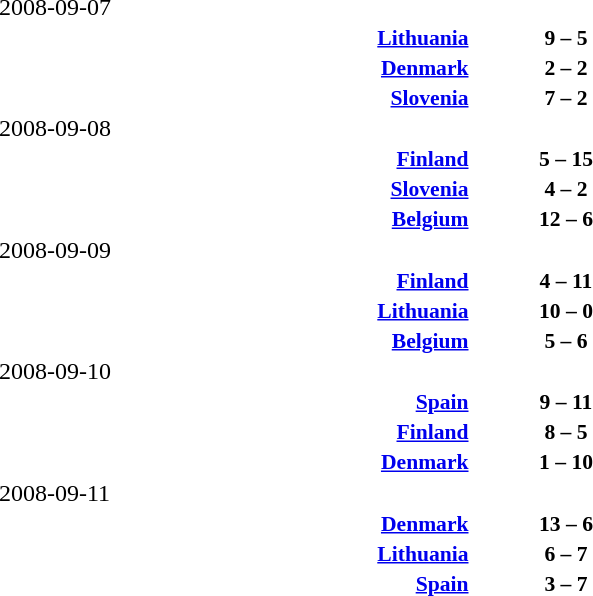<table width=100% cellspacing=1>
<tr>
<th width=25%></th>
<th width=10%></th>
<th></th>
</tr>
<tr>
<td>2008-09-07</td>
</tr>
<tr style=font-size:90%>
<td align=right><strong><a href='#'>Lithuania</a> </strong></td>
<td align=center><strong>9 – 5</strong></td>
<td><strong></strong></td>
</tr>
<tr style=font-size:90%>
<td align=right><strong><a href='#'>Denmark</a> </strong></td>
<td align=center><strong>2 – 2</strong></td>
<td><strong></strong></td>
</tr>
<tr style=font-size:90%>
<td align=right><strong><a href='#'>Slovenia</a> </strong></td>
<td align=center><strong>7 – 2</strong></td>
<td><strong></strong></td>
</tr>
<tr>
<td>2008-09-08</td>
</tr>
<tr style=font-size:90%>
<td align=right><strong><a href='#'>Finland</a> </strong></td>
<td align=center><strong>5 – 15</strong></td>
<td><strong></strong></td>
</tr>
<tr style=font-size:90%>
<td align=right><strong><a href='#'>Slovenia</a> </strong></td>
<td align=center><strong>4 – 2</strong></td>
<td><strong></strong></td>
</tr>
<tr style=font-size:90%>
<td align=right><strong><a href='#'>Belgium</a> </strong></td>
<td align=center><strong>12 – 6</strong></td>
<td><strong></strong></td>
</tr>
<tr>
<td>2008-09-09</td>
</tr>
<tr style=font-size:90%>
<td align=right><strong><a href='#'>Finland</a> </strong></td>
<td align=center><strong>4 – 11</strong></td>
<td><strong></strong></td>
</tr>
<tr style=font-size:90%>
<td align=right><strong><a href='#'>Lithuania</a> </strong></td>
<td align=center><strong>10 – 0</strong></td>
<td><strong></strong></td>
</tr>
<tr style=font-size:90%>
<td align=right><strong><a href='#'>Belgium</a> </strong></td>
<td align=center><strong>5 – 6</strong></td>
<td><strong></strong></td>
</tr>
<tr>
<td>2008-09-10</td>
</tr>
<tr style=font-size:90%>
<td align=right><strong><a href='#'>Spain</a> </strong></td>
<td align=center><strong>9 – 11</strong></td>
<td><strong></strong></td>
</tr>
<tr style=font-size:90%>
<td align=right><strong><a href='#'>Finland</a> </strong></td>
<td align=center><strong>8 – 5</strong></td>
<td><strong></strong></td>
</tr>
<tr style=font-size:90%>
<td align=right><strong><a href='#'>Denmark</a> </strong></td>
<td align=center><strong>1 – 10</strong></td>
<td><strong></strong></td>
</tr>
<tr>
<td>2008-09-11</td>
</tr>
<tr style=font-size:90%>
<td align=right><strong><a href='#'>Denmark</a> </strong></td>
<td align=center><strong>13 – 6</strong></td>
<td><strong></strong></td>
</tr>
<tr style=font-size:90%>
<td align=right><strong><a href='#'>Lithuania</a> </strong></td>
<td align=center><strong>6 – 7</strong></td>
<td><strong></strong></td>
</tr>
<tr style=font-size:90%>
<td align=right><strong><a href='#'>Spain</a> </strong></td>
<td align=center><strong>3 – 7</strong></td>
<td><strong></strong></td>
</tr>
</table>
